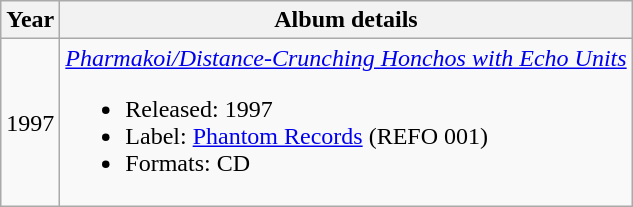<table class="wikitable">
<tr>
<th>Year</th>
<th>Album details</th>
</tr>
<tr>
<td style="text-align:center;">1997</td>
<td><em><a href='#'>Pharmakoi/Distance-Crunching Honchos with Echo Units</a></em><br><ul><li>Released: 1997</li><li>Label: <a href='#'>Phantom Records</a> (REFO 001)</li><li>Formats: CD</li></ul></td>
</tr>
</table>
